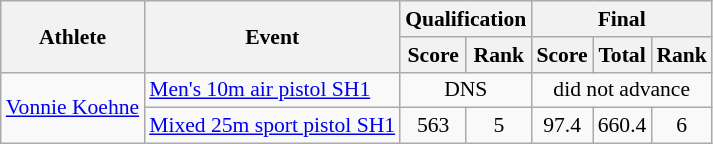<table class=wikitable style="font-size:90%">
<tr>
<th rowspan="2">Athlete</th>
<th rowspan="2">Event</th>
<th colspan="2">Qualification</th>
<th colspan="3">Final</th>
</tr>
<tr>
<th>Score</th>
<th>Rank</th>
<th>Score</th>
<th>Total</th>
<th>Rank</th>
</tr>
<tr>
<td rowspan="2"><a href='#'>Vonnie Koehne</a></td>
<td><a href='#'>Men's 10m air pistol SH1</a></td>
<td align=center colspan="2">DNS</td>
<td align=center colspan="3">did not advance</td>
</tr>
<tr>
<td><a href='#'>Mixed 25m sport pistol SH1</a></td>
<td align=center>563</td>
<td align=center>5</td>
<td align=center>97.4</td>
<td align=center>660.4</td>
<td align=center>6</td>
</tr>
</table>
